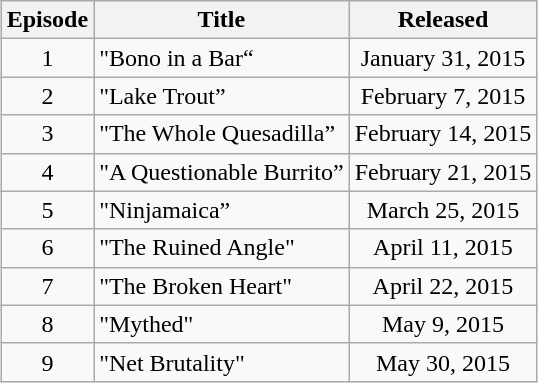<table class="wikitable" style="margin: 1em auto 1em auto">
<tr>
<th>Episode</th>
<th>Title</th>
<th>Released</th>
</tr>
<tr>
<td style="text-align:center;">1</td>
<td>"Bono in a Bar“</td>
<td style="text-align:center;">January 31, 2015</td>
</tr>
<tr>
<td style="text-align:center;">2</td>
<td>"Lake Trout”</td>
<td style="text-align:center;">February 7, 2015</td>
</tr>
<tr>
<td style="text-align:center;">3</td>
<td>"The Whole Quesadilla”</td>
<td style="text-align:center;">February 14, 2015</td>
</tr>
<tr>
<td style="text-align:center;">4</td>
<td>"A Questionable Burrito”</td>
<td style="text-align:center;">February 21, 2015</td>
</tr>
<tr>
<td style="text-align:center;">5</td>
<td>"Ninjamaica”</td>
<td style="text-align:center;">March 25, 2015</td>
</tr>
<tr>
<td style="text-align:center;">6</td>
<td>"The Ruined Angle"</td>
<td style="text-align:center;">April 11, 2015</td>
</tr>
<tr>
<td style="text-align:center;">7</td>
<td>"The Broken Heart"</td>
<td style="text-align:center;">April 22, 2015</td>
</tr>
<tr>
<td style="text-align:center;">8</td>
<td>"Mythed"</td>
<td style="text-align:center;">May 9, 2015</td>
</tr>
<tr>
<td style="text-align:center;">9</td>
<td>"Net Brutality"</td>
<td style="text-align:center;">May 30, 2015</td>
</tr>
</table>
